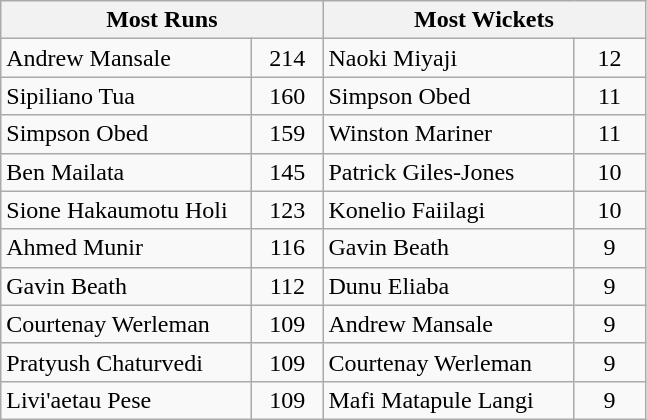<table class="wikitable">
<tr>
<th colspan="2" align="center">Most Runs</th>
<th colspan="2" align="center">Most Wickets</th>
</tr>
<tr>
<td width=160> Andrew Mansale</td>
<td width=40 align=center>214</td>
<td width=160> Naoki Miyaji</td>
<td width=40 align=center>12</td>
</tr>
<tr>
<td> Sipiliano Tua</td>
<td align=center>160</td>
<td> Simpson Obed</td>
<td align=center>11</td>
</tr>
<tr>
<td> Simpson Obed</td>
<td align=center>159</td>
<td> Winston Mariner</td>
<td align=center>11</td>
</tr>
<tr>
<td> Ben Mailata</td>
<td align=center>145</td>
<td> Patrick Giles-Jones</td>
<td align=center>10</td>
</tr>
<tr>
<td> Sione Hakaumotu Holi</td>
<td align=center>123</td>
<td> Konelio Faiilagi</td>
<td align=center>10</td>
</tr>
<tr>
<td> Ahmed Munir</td>
<td align=center>116</td>
<td> Gavin Beath</td>
<td align=center>9</td>
</tr>
<tr>
<td> Gavin Beath</td>
<td align=center>112</td>
<td> Dunu Eliaba</td>
<td align=center>9</td>
</tr>
<tr>
<td> Courtenay Werleman</td>
<td align=center>109</td>
<td> Andrew Mansale</td>
<td align=center>9</td>
</tr>
<tr>
<td> Pratyush Chaturvedi</td>
<td align=center>109</td>
<td> Courtenay Werleman</td>
<td align=center>9</td>
</tr>
<tr>
<td> Livi'aetau Pese</td>
<td align=center>109</td>
<td> Mafi Matapule Langi</td>
<td align=center>9</td>
</tr>
</table>
